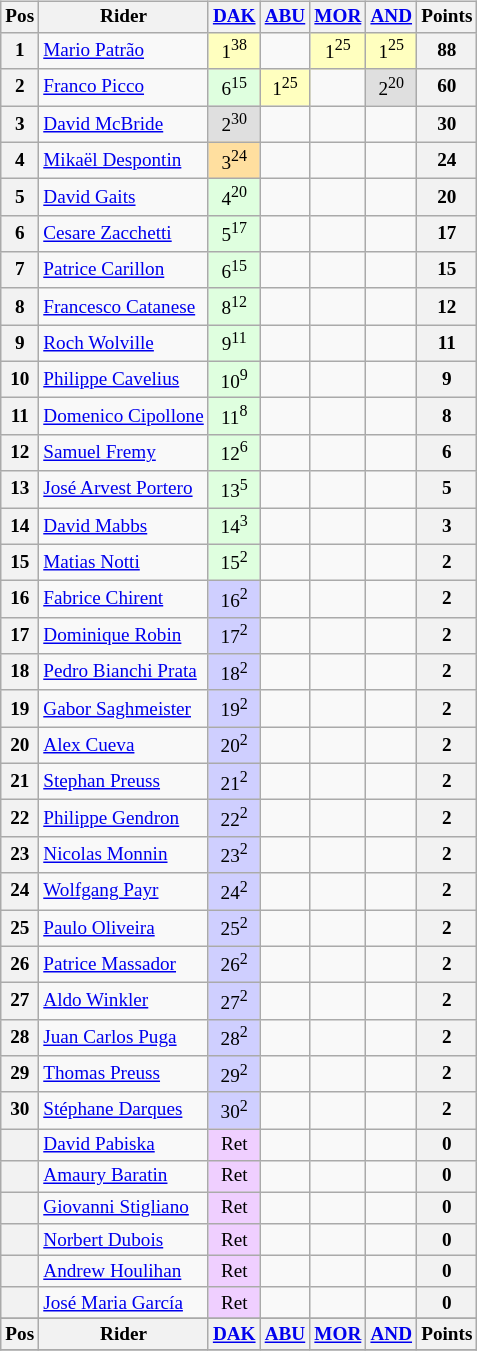<table class="wikitable" style="font-size: 80%; text-align: center; display: inline-table;">
<tr valign="top">
<th valign="middle">Pos</th>
<th valign="middle">Rider</th>
<th><a href='#'>DAK</a><br></th>
<th><a href='#'>ABU</a><br></th>
<th><a href='#'>MOR</a><br></th>
<th><a href='#'>AND</a><br></th>
<th valign="middle">Points</th>
</tr>
<tr>
<th>1</th>
<td align=left> <a href='#'>Mario Patrão</a></td>
<td style="background:#ffffbf;">1<sup>38</sup></td>
<td></td>
<td style="background:#ffffbf;">1<sup>25</sup></td>
<td style="background:#ffffbf;">1<sup>25</sup></td>
<th>88</th>
</tr>
<tr>
<th>2</th>
<td align=left> <a href='#'>Franco Picco</a></td>
<td style="background:#dfffdf;">6<sup>15</sup></td>
<td style="background:#ffffbf;">1<sup>25</sup></td>
<td></td>
<td style="background:#dfdfdf;">2<sup>20</sup></td>
<th>60</th>
</tr>
<tr>
<th>3</th>
<td align=left> <a href='#'>David McBride</a></td>
<td style="background:#dfdfdf;">2<sup>30</sup></td>
<td></td>
<td></td>
<td></td>
<th>30</th>
</tr>
<tr>
<th>4</th>
<td align=left> <a href='#'>Mikaël Despontin</a></td>
<td style="background:#ffdf9f;">3<sup>24</sup></td>
<td></td>
<td></td>
<td></td>
<th>24</th>
</tr>
<tr>
<th>5</th>
<td align=left> <a href='#'>David Gaits</a></td>
<td style="background:#dfffdf;">4<sup>20</sup></td>
<td></td>
<td></td>
<td></td>
<th>20</th>
</tr>
<tr>
<th>6</th>
<td align=left> <a href='#'>Cesare Zacchetti</a></td>
<td style="background:#dfffdf;">5<sup>17</sup></td>
<td></td>
<td></td>
<td></td>
<th>17</th>
</tr>
<tr>
<th>7</th>
<td align=left> <a href='#'>Patrice Carillon</a></td>
<td style="background:#dfffdf;">6<sup>15</sup></td>
<td></td>
<td></td>
<td></td>
<th>15</th>
</tr>
<tr>
<th>8</th>
<td align=left> <a href='#'>Francesco Catanese</a></td>
<td style="background:#dfffdf;">8<sup>12</sup></td>
<td></td>
<td></td>
<td></td>
<th>12</th>
</tr>
<tr>
<th>9</th>
<td align=left> <a href='#'>Roch Wolville</a></td>
<td style="background:#dfffdf;">9<sup>11</sup></td>
<td></td>
<td></td>
<td></td>
<th>11</th>
</tr>
<tr>
<th>10</th>
<td align=left> <a href='#'>Philippe Cavelius</a></td>
<td style="background:#dfffdf;">10<sup>9</sup></td>
<td></td>
<td></td>
<td></td>
<th>9</th>
</tr>
<tr>
<th>11</th>
<td align=left> <a href='#'>Domenico Cipollone</a></td>
<td style="background:#dfffdf;">11<sup>8</sup></td>
<td></td>
<td></td>
<td></td>
<th>8</th>
</tr>
<tr>
<th>12</th>
<td align=left> <a href='#'>Samuel Fremy</a></td>
<td style="background:#dfffdf;">12<sup>6</sup></td>
<td></td>
<td></td>
<td></td>
<th>6</th>
</tr>
<tr>
<th>13</th>
<td align=left> <a href='#'>José Arvest Portero</a></td>
<td style="background:#dfffdf;">13<sup>5</sup></td>
<td></td>
<td></td>
<td></td>
<th>5</th>
</tr>
<tr>
<th>14</th>
<td align=left> <a href='#'>David Mabbs</a></td>
<td style="background:#dfffdf;">14<sup>3</sup></td>
<td></td>
<td></td>
<td></td>
<th>3</th>
</tr>
<tr>
<th>15</th>
<td align=left> <a href='#'>Matias Notti</a></td>
<td style="background:#dfffdf;">15<sup>2</sup></td>
<td></td>
<td></td>
<td></td>
<th>2</th>
</tr>
<tr>
<th>16</th>
<td align=left> <a href='#'>Fabrice Chirent</a></td>
<td style="background:#cfcfff;">16<sup>2</sup></td>
<td></td>
<td></td>
<td></td>
<th>2</th>
</tr>
<tr>
<th>17</th>
<td align=left> <a href='#'>Dominique Robin</a></td>
<td style="background:#cfcfff;">17<sup>2</sup></td>
<td></td>
<td></td>
<td></td>
<th>2</th>
</tr>
<tr>
<th>18</th>
<td align=left> <a href='#'>Pedro Bianchi Prata</a></td>
<td style="background:#cfcfff;">18<sup>2</sup></td>
<td></td>
<td></td>
<td></td>
<th>2</th>
</tr>
<tr>
<th>19</th>
<td align=left> <a href='#'>Gabor Saghmeister</a></td>
<td style="background:#cfcfff;">19<sup>2</sup></td>
<td></td>
<td></td>
<td></td>
<th>2</th>
</tr>
<tr>
<th>20</th>
<td align=left> <a href='#'>Alex Cueva</a></td>
<td style="background:#cfcfff;">20<sup>2</sup></td>
<td></td>
<td></td>
<td></td>
<th>2</th>
</tr>
<tr>
<th>21</th>
<td align=left> <a href='#'>Stephan Preuss</a></td>
<td style="background:#cfcfff;">21<sup>2</sup></td>
<td></td>
<td></td>
<td></td>
<th>2</th>
</tr>
<tr>
<th>22</th>
<td align=left> <a href='#'>Philippe Gendron</a></td>
<td style="background:#cfcfff;">22<sup>2</sup></td>
<td></td>
<td></td>
<td></td>
<th>2</th>
</tr>
<tr>
<th>23</th>
<td align=left> <a href='#'>Nicolas Monnin</a></td>
<td style="background:#cfcfff;">23<sup>2</sup></td>
<td></td>
<td></td>
<td></td>
<th>2</th>
</tr>
<tr>
<th>24</th>
<td align=left> <a href='#'>Wolfgang Payr</a></td>
<td style="background:#cfcfff;">24<sup>2</sup></td>
<td></td>
<td></td>
<td></td>
<th>2</th>
</tr>
<tr>
<th>25</th>
<td align=left> <a href='#'>Paulo Oliveira</a></td>
<td style="background:#cfcfff;">25<sup>2</sup></td>
<td></td>
<td></td>
<td></td>
<th>2</th>
</tr>
<tr>
<th>26</th>
<td align=left> <a href='#'>Patrice Massador</a></td>
<td style="background:#cfcfff;">26<sup>2</sup></td>
<td></td>
<td></td>
<td></td>
<th>2</th>
</tr>
<tr>
<th>27</th>
<td align=left> <a href='#'>Aldo Winkler</a></td>
<td style="background:#cfcfff;">27<sup>2</sup></td>
<td></td>
<td></td>
<td></td>
<th>2</th>
</tr>
<tr>
<th>28</th>
<td align=left> <a href='#'>Juan Carlos Puga</a></td>
<td style="background:#cfcfff;">28<sup>2</sup></td>
<td></td>
<td></td>
<td></td>
<th>2</th>
</tr>
<tr>
<th>29</th>
<td align=left> <a href='#'>Thomas Preuss</a></td>
<td style="background:#cfcfff;">29<sup>2</sup></td>
<td></td>
<td></td>
<td></td>
<th>2</th>
</tr>
<tr>
<th>30</th>
<td align=left> <a href='#'>Stéphane Darques</a></td>
<td style="background:#cfcfff;">30<sup>2</sup></td>
<td></td>
<td></td>
<td></td>
<th>2</th>
</tr>
<tr>
<th></th>
<td align=left> <a href='#'>David Pabiska</a></td>
<td style="background:#efcfff;">Ret</td>
<td></td>
<td></td>
<td></td>
<th>0</th>
</tr>
<tr>
<th></th>
<td align=left> <a href='#'>Amaury Baratin</a></td>
<td style="background:#efcfff;">Ret</td>
<td></td>
<td></td>
<td></td>
<th>0</th>
</tr>
<tr>
<th></th>
<td align=left> <a href='#'>Giovanni Stigliano</a></td>
<td style="background:#efcfff;">Ret</td>
<td></td>
<td></td>
<td></td>
<th>0</th>
</tr>
<tr>
<th></th>
<td align=left> <a href='#'>Norbert Dubois</a></td>
<td style="background:#efcfff;">Ret</td>
<td></td>
<td></td>
<td></td>
<th>0</th>
</tr>
<tr>
<th></th>
<td align=left> <a href='#'>Andrew Houlihan</a></td>
<td style="background:#efcfff;">Ret</td>
<td></td>
<td></td>
<td></td>
<th>0</th>
</tr>
<tr>
<th></th>
<td align=left> <a href='#'>José Maria García</a></td>
<td style="background:#efcfff;">Ret</td>
<td></td>
<td></td>
<td></td>
<th>0</th>
</tr>
<tr>
</tr>
<tr valign="top">
<th valign="middle">Pos</th>
<th valign="middle">Rider</th>
<th><a href='#'>DAK</a><br></th>
<th><a href='#'>ABU</a><br></th>
<th><a href='#'>MOR</a><br></th>
<th><a href='#'>AND</a><br></th>
<th valign="middle">Points</th>
</tr>
<tr>
</tr>
</table>
